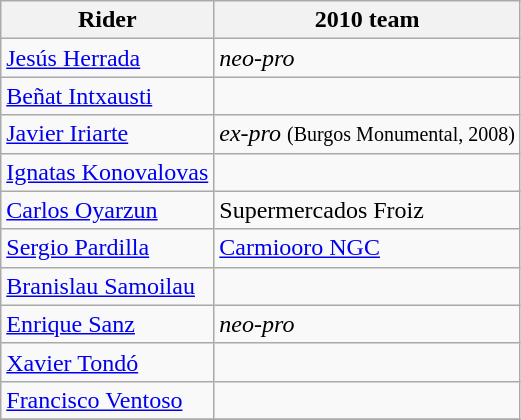<table class="wikitable">
<tr>
<th>Rider</th>
<th>2010 team</th>
</tr>
<tr>
<td><a href='#'>Jesús Herrada</a></td>
<td><em>neo-pro</em></td>
</tr>
<tr>
<td><a href='#'>Beñat Intxausti</a></td>
<td></td>
</tr>
<tr>
<td><a href='#'>Javier Iriarte</a></td>
<td><em>ex-pro</em> <small>(Burgos Monumental, 2008)</small></td>
</tr>
<tr>
<td><a href='#'>Ignatas Konovalovas</a></td>
<td></td>
</tr>
<tr>
<td><a href='#'>Carlos Oyarzun</a></td>
<td>Supermercados Froiz</td>
</tr>
<tr>
<td><a href='#'>Sergio Pardilla</a></td>
<td><a href='#'>Carmiooro NGC</a></td>
</tr>
<tr>
<td><a href='#'>Branislau Samoilau</a></td>
<td></td>
</tr>
<tr>
<td><a href='#'>Enrique Sanz</a></td>
<td><em>neo-pro</em></td>
</tr>
<tr>
<td><a href='#'>Xavier Tondó</a></td>
<td></td>
</tr>
<tr>
<td><a href='#'>Francisco Ventoso</a></td>
<td></td>
</tr>
<tr>
</tr>
</table>
